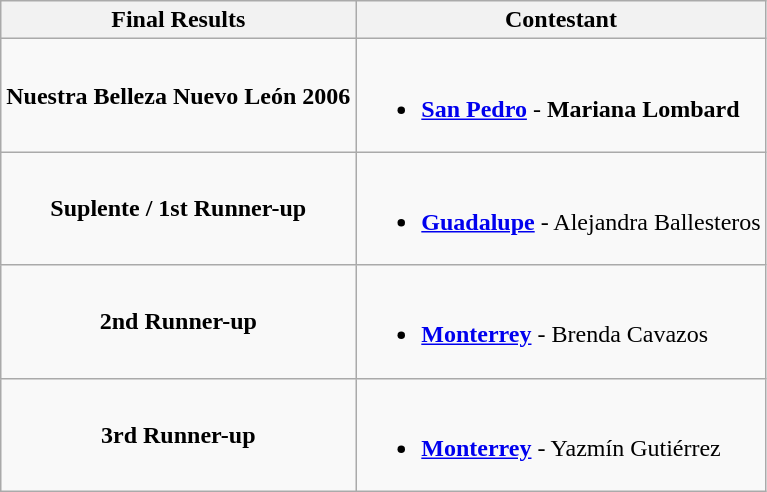<table class="wikitable">
<tr>
<th>Final Results</th>
<th>Contestant</th>
</tr>
<tr>
<td align="center"><strong>Nuestra Belleza Nuevo León 2006</strong></td>
<td><br><ul><li><strong><a href='#'>San Pedro</a></strong> - <strong>Mariana Lombard</strong></li></ul></td>
</tr>
<tr>
<td align="center"><strong>Suplente / 1st Runner-up</strong></td>
<td><br><ul><li><strong><a href='#'>Guadalupe</a></strong> - Alejandra Ballesteros</li></ul></td>
</tr>
<tr>
<td align="center"><strong>2nd Runner-up</strong></td>
<td><br><ul><li><strong><a href='#'>Monterrey</a></strong> - Brenda Cavazos</li></ul></td>
</tr>
<tr>
<td align="center"><strong>3rd Runner-up</strong></td>
<td><br><ul><li><strong><a href='#'>Monterrey</a></strong> - Yazmín Gutiérrez</li></ul></td>
</tr>
</table>
